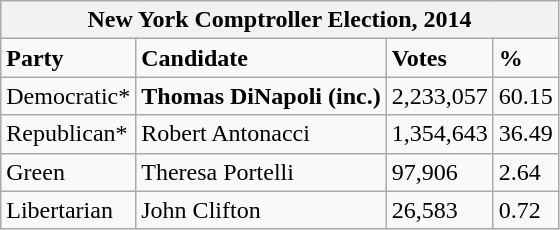<table class="wikitable">
<tr>
<th colspan="4">New York Comptroller Election, 2014</th>
</tr>
<tr>
<td><strong>Party</strong></td>
<td><strong>Candidate</strong></td>
<td><strong>Votes</strong></td>
<td><strong>%</strong></td>
</tr>
<tr>
<td>Democratic*</td>
<td><strong>Thomas DiNapoli (inc.)</strong></td>
<td>2,233,057</td>
<td>60.15</td>
</tr>
<tr>
<td>Republican*</td>
<td>Robert Antonacci</td>
<td>1,354,643</td>
<td>36.49</td>
</tr>
<tr>
<td>Green</td>
<td>Theresa Portelli</td>
<td>97,906</td>
<td>2.64</td>
</tr>
<tr>
<td>Libertarian</td>
<td>John Clifton</td>
<td>26,583</td>
<td>0.72</td>
</tr>
</table>
